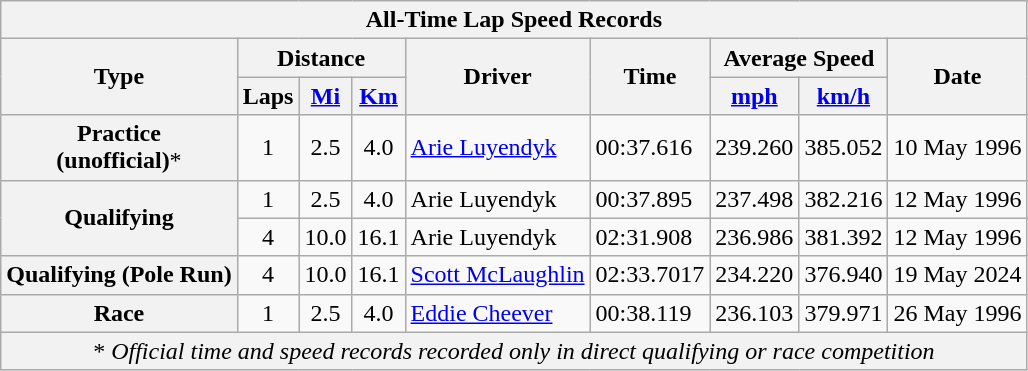<table class="wikitable">
<tr>
<td colspan="9" bgcolor="#F2F2F2" align="center"><strong>All-Time Lap Speed Records</strong></td>
</tr>
<tr>
<th rowspan="2">Type</th>
<th colspan="3">Distance</th>
<th rowspan="2">Driver</th>
<th rowspan="2">Time</th>
<th colspan="2">Average Speed</th>
<th rowspan="2">Date</th>
</tr>
<tr>
<th>Laps</th>
<th><a href='#'>Mi</a></th>
<th><a href='#'>Km</a></th>
<th><a href='#'>mph</a></th>
<th><a href='#'>km/h</a></th>
</tr>
<tr>
<td bgcolor="#F2F2F2" style="text-align:center;"><strong>Practice<br>(unofficial)</strong>*</td>
<td style="text-align:center;">1</td>
<td style="text-align:center;">2.5</td>
<td style="text-align:center;">4.0</td>
<td> <a href='#'>Arie Luyendyk</a></td>
<td align="left">00:37.616</td>
<td style="text-align:center;">239.260</td>
<td style="text-align:center;">385.052</td>
<td style="text-align:center;">10 May 1996</td>
</tr>
<tr>
<td rowspan="2" bgcolor="#F2F2F2" style="text-align:center;"><strong>Qualifying</strong></td>
<td style="text-align:center;">1</td>
<td style="text-align:center;">2.5</td>
<td style="text-align:center;">4.0</td>
<td> Arie Luyendyk</td>
<td align="left">00:37.895</td>
<td style="text-align:center;">237.498</td>
<td style="text-align:center;">382.216</td>
<td style="text-align:center;">12 May 1996</td>
</tr>
<tr>
<td style="text-align:center;">4</td>
<td style="text-align:center;">10.0</td>
<td style="text-align:center;">16.1</td>
<td> Arie Luyendyk</td>
<td align="left">02:31.908</td>
<td style="text-align:center;">236.986</td>
<td style="text-align:center;">381.392</td>
<td style="text-align:center;">12 May 1996</td>
</tr>
<tr>
<td bgcolor="#F2F2F2" style="text-align:center;"><strong>Qualifying (Pole Run)</strong></td>
<td style="text-align:center;">4</td>
<td style="text-align:center;">10.0</td>
<td style="text-align:center;">16.1</td>
<td> <a href='#'>Scott McLaughlin</a></td>
<td align="left">02:33.7017</td>
<td style="text-align:center;">234.220</td>
<td style="text-align:center;">376.940</td>
<td style="text-align:center;">19 May 2024</td>
</tr>
<tr>
<td bgcolor="#F2F2F2" style="text-align:center;"><strong>Race</strong></td>
<td style="text-align:center;">1</td>
<td style="text-align:center;">2.5</td>
<td style="text-align:center;">4.0</td>
<td> <a href='#'>Eddie Cheever</a></td>
<td align="left">00:38.119</td>
<td style="text-align:center;">236.103</td>
<td style="text-align:center;">379.971</td>
<td style="text-align:center;">26 May 1996</td>
</tr>
<tr>
<td colspan="9" bgcolor="#F2F2F2" align="center">* <em>Official time and speed records recorded only in direct qualifying or race competition</em></td>
</tr>
</table>
